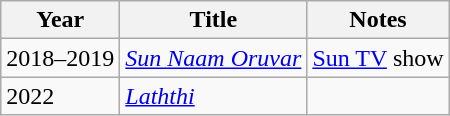<table class="wikitable">
<tr>
<th>Year</th>
<th>Title</th>
<th>Notes</th>
</tr>
<tr>
<td>2018–2019</td>
<td><em><a href='#'>Sun Naam Oruvar</a></em></td>
<td><a href='#'>Sun TV</a> show</td>
</tr>
<tr>
<td>2022</td>
<td><em><a href='#'>Laththi</a></em></td>
<td></td>
</tr>
</table>
